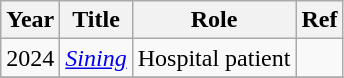<table class="wikitable">
<tr>
<th>Year</th>
<th>Title</th>
<th>Role</th>
<th>Ref</th>
</tr>
<tr>
<td>2024</td>
<td><em><a href='#'>Sining</a></em></td>
<td>Hospital patient</td>
<td></td>
</tr>
<tr>
</tr>
</table>
